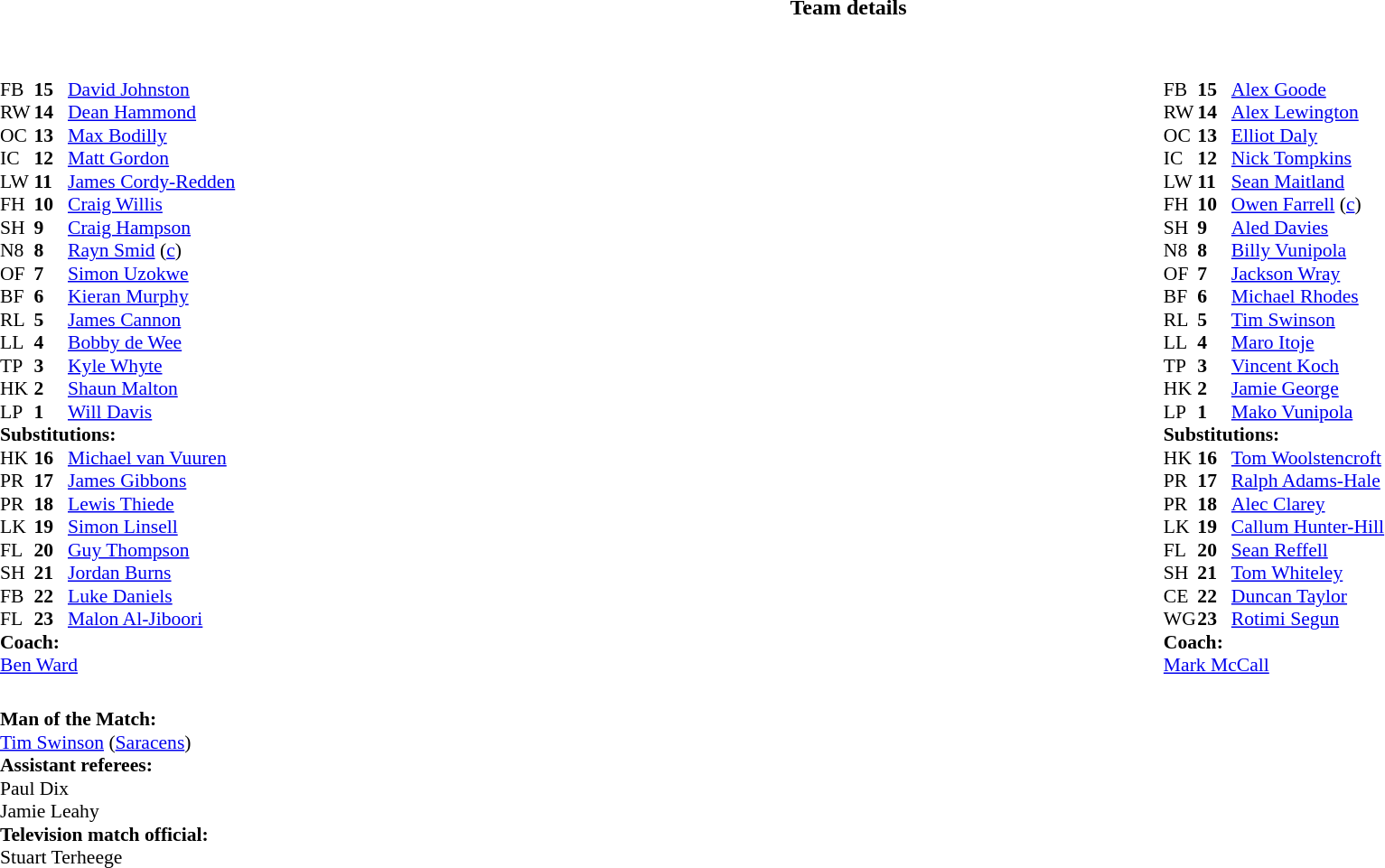<table border="0" style="width:100%;" class="collapsible collapsed">
<tr>
<th>Team details</th>
</tr>
<tr>
<td><br><table width="100%">
<tr>
<td valign="top" width="50%"><br><table style="font-size: 90%" cellspacing="0" cellpadding="0">
<tr>
<th width="25"></th>
<th width="25"></th>
</tr>
<tr>
<td>FB</td>
<td><strong>15</strong></td>
<td> <a href='#'>David Johnston</a></td>
</tr>
<tr>
<td>RW</td>
<td><strong>14</strong></td>
<td> <a href='#'>Dean Hammond</a></td>
</tr>
<tr>
<td>OC</td>
<td><strong>13</strong></td>
<td> <a href='#'>Max Bodilly</a></td>
</tr>
<tr>
<td>IC</td>
<td><strong>12</strong></td>
<td> <a href='#'>Matt Gordon</a></td>
</tr>
<tr>
<td>LW</td>
<td><strong>11</strong></td>
<td> <a href='#'>James Cordy-Redden</a></td>
<td></td>
</tr>
<tr>
<td>FH</td>
<td><strong>10</strong></td>
<td> <a href='#'>Craig Willis</a></td>
</tr>
<tr>
<td>SH</td>
<td><strong>9</strong></td>
<td> <a href='#'>Craig Hampson</a></td>
</tr>
<tr>
<td>N8</td>
<td><strong>8</strong></td>
<td> <a href='#'>Rayn Smid</a> (<a href='#'>c</a>)</td>
</tr>
<tr>
<td>OF</td>
<td><strong>7</strong></td>
<td> <a href='#'>Simon Uzokwe</a></td>
<td></td>
</tr>
<tr>
<td>BF</td>
<td><strong>6</strong></td>
<td> <a href='#'>Kieran Murphy</a></td>
</tr>
<tr>
<td>RL</td>
<td><strong>5</strong></td>
<td> <a href='#'>James Cannon</a></td>
</tr>
<tr>
<td>LL</td>
<td><strong>4</strong></td>
<td> <a href='#'>Bobby de Wee</a></td>
</tr>
<tr>
<td>TP</td>
<td><strong>3</strong></td>
<td> <a href='#'>Kyle Whyte</a></td>
<td></td>
</tr>
<tr>
<td>HK</td>
<td><strong>2</strong></td>
<td> <a href='#'>Shaun Malton</a></td>
</tr>
<tr>
<td>LP</td>
<td><strong>1</strong></td>
<td> <a href='#'>Will Davis</a></td>
<td></td>
</tr>
<tr>
<td colspan=3><strong>Substitutions:</strong></td>
</tr>
<tr>
<td>HK</td>
<td><strong>16</strong></td>
<td> <a href='#'>Michael van Vuuren</a></td>
</tr>
<tr>
<td>PR</td>
<td><strong>17</strong></td>
<td> <a href='#'>James Gibbons</a></td>
<td></td>
</tr>
<tr>
<td>PR</td>
<td><strong>18</strong></td>
<td> <a href='#'>Lewis Thiede</a></td>
<td></td>
</tr>
<tr>
<td>LK</td>
<td><strong>19</strong></td>
<td> <a href='#'>Simon Linsell</a></td>
</tr>
<tr>
<td>FL</td>
<td><strong>20</strong></td>
<td> <a href='#'>Guy Thompson</a></td>
<td></td>
<td></td>
<td></td>
</tr>
<tr>
<td>SH</td>
<td><strong>21</strong></td>
<td> <a href='#'>Jordan Burns</a></td>
</tr>
<tr>
<td>FB</td>
<td><strong>22</strong></td>
<td> <a href='#'>Luke Daniels</a></td>
<td></td>
</tr>
<tr>
<td>FL</td>
<td><strong>23</strong></td>
<td> <a href='#'>Malon Al-Jiboori</a></td>
</tr>
<tr>
<td colspan="3"><strong>Coach:</strong></td>
</tr>
<tr>
<td colspan="4"> <a href='#'>Ben Ward</a></td>
</tr>
</table>
</td>
<td valign="top" width="50%"><br><table style="font-size: 90%" cellspacing="0" cellpadding="0" align="center">
<tr>
<th width="25"></th>
<th width="25"></th>
</tr>
<tr>
<td>FB</td>
<td><strong>15</strong></td>
<td> <a href='#'>Alex Goode</a></td>
<td></td>
</tr>
<tr>
<td>RW</td>
<td><strong>14</strong></td>
<td> <a href='#'>Alex Lewington</a></td>
</tr>
<tr>
<td>OC</td>
<td><strong>13</strong></td>
<td> <a href='#'>Elliot Daly</a></td>
<td></td>
</tr>
<tr>
<td>IC</td>
<td><strong>12</strong></td>
<td> <a href='#'>Nick Tompkins</a></td>
</tr>
<tr>
<td>LW</td>
<td><strong>11</strong></td>
<td> <a href='#'>Sean Maitland</a></td>
</tr>
<tr>
<td>FH</td>
<td><strong>10</strong></td>
<td> <a href='#'>Owen Farrell</a> (<a href='#'>c</a>)</td>
<td></td>
</tr>
<tr>
<td>SH</td>
<td><strong>9</strong></td>
<td> <a href='#'>Aled Davies</a></td>
</tr>
<tr>
<td>N8</td>
<td><strong>8</strong></td>
<td> <a href='#'>Billy Vunipola</a></td>
</tr>
<tr>
<td>OF</td>
<td><strong>7</strong></td>
<td> <a href='#'>Jackson Wray</a></td>
</tr>
<tr>
<td>BF</td>
<td><strong>6</strong></td>
<td> <a href='#'>Michael Rhodes</a></td>
<td></td>
</tr>
<tr>
<td>RL</td>
<td><strong>5</strong></td>
<td> <a href='#'>Tim Swinson</a></td>
<td></td>
</tr>
<tr>
<td>LL</td>
<td><strong>4</strong></td>
<td> <a href='#'>Maro Itoje</a></td>
</tr>
<tr>
<td>TP</td>
<td><strong>3</strong></td>
<td> <a href='#'>Vincent Koch</a></td>
<td></td>
</tr>
<tr>
<td>HK</td>
<td><strong>2</strong></td>
<td> <a href='#'>Jamie George</a></td>
<td></td>
</tr>
<tr>
<td>LP</td>
<td><strong>1</strong></td>
<td> <a href='#'>Mako Vunipola</a></td>
<td></td>
</tr>
<tr>
<td colspan=3><strong>Substitutions:</strong></td>
</tr>
<tr>
<td>HK</td>
<td><strong>16</strong></td>
<td> <a href='#'>Tom Woolstencroft</a></td>
<td></td>
</tr>
<tr>
<td>PR</td>
<td><strong>17</strong></td>
<td> <a href='#'>Ralph Adams-Hale</a></td>
<td></td>
</tr>
<tr>
<td>PR</td>
<td><strong>18</strong></td>
<td> <a href='#'>Alec Clarey</a></td>
<td></td>
</tr>
<tr>
<td>LK</td>
<td><strong>19</strong></td>
<td> <a href='#'>Callum Hunter-Hill</a></td>
<td></td>
</tr>
<tr>
<td>FL</td>
<td><strong>20</strong></td>
<td> <a href='#'>Sean Reffell</a></td>
<td></td>
</tr>
<tr>
<td>SH</td>
<td><strong>21</strong></td>
<td> <a href='#'>Tom Whiteley</a></td>
<td></td>
</tr>
<tr>
<td>CE</td>
<td><strong>22</strong></td>
<td> <a href='#'>Duncan Taylor</a></td>
<td></td>
</tr>
<tr>
<td>WG</td>
<td><strong>23</strong></td>
<td> <a href='#'>Rotimi Segun</a></td>
<td></td>
</tr>
<tr>
<td colspan="3"><strong>Coach:</strong></td>
</tr>
<tr>
<td colspan="4"> <a href='#'>Mark McCall</a></td>
</tr>
</table>
</td>
</tr>
</table>
<table width=100% style="font-size: 90%">
<tr>
<td><br><strong>Man of the Match:</strong>
<br> <a href='#'>Tim Swinson</a> (<a href='#'>Saracens</a>)<br><strong>Assistant referees:</strong>
<br>Paul Dix
<br>Jamie Leahy
<br><strong>Television match official:</strong>
<br>Stuart Terheege</td>
</tr>
</table>
</td>
</tr>
</table>
